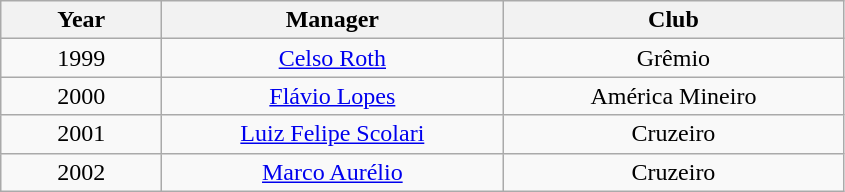<table class="wikitable" style="text-align: center;">
<tr>
<th width=100>Year</th>
<th width=220>Manager</th>
<th width=220>Club</th>
</tr>
<tr>
<td>1999</td>
<td><a href='#'>Celso Roth</a></td>
<td>Grêmio</td>
</tr>
<tr>
<td>2000</td>
<td><a href='#'>Flávio Lopes</a></td>
<td>América Mineiro</td>
</tr>
<tr>
<td>2001</td>
<td><a href='#'>Luiz Felipe Scolari</a></td>
<td>Cruzeiro</td>
</tr>
<tr>
<td>2002</td>
<td><a href='#'>Marco Aurélio</a></td>
<td>Cruzeiro</td>
</tr>
</table>
